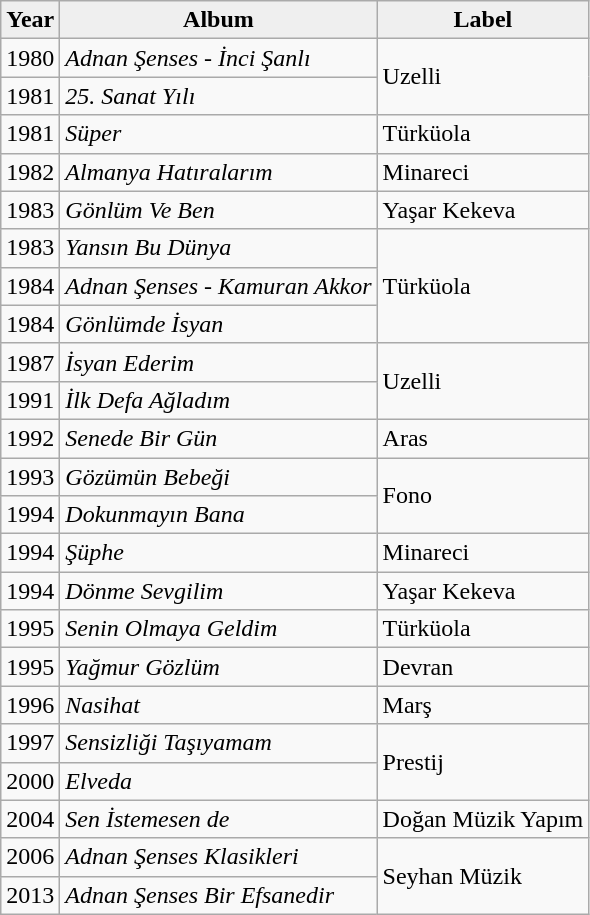<table class="wikitable">
<tr>
<th style="background:#efefef;">Year</th>
<th style="background:#efefef;">Album</th>
<th style="background:#efefef;">Label</th>
</tr>
<tr>
<td>1980</td>
<td><em>Adnan Şenses - İnci Şanlı</em></td>
<td rowspan="2">Uzelli</td>
</tr>
<tr>
<td>1981</td>
<td><em>25. Sanat Yılı</em></td>
</tr>
<tr>
<td>1981</td>
<td><em>Süper</em></td>
<td rowspan="1">Türküola</td>
</tr>
<tr>
<td>1982</td>
<td><em>Almanya Hatıralarım</em></td>
<td rowspan="1">Minareci</td>
</tr>
<tr>
<td>1983</td>
<td><em>Gönlüm Ve Ben</em></td>
<td rowspan="1">Yaşar Kekeva</td>
</tr>
<tr>
<td>1983</td>
<td><em>Yansın Bu Dünya</em></td>
<td rowspan="3">Türküola</td>
</tr>
<tr>
<td>1984</td>
<td><em>Adnan Şenses - Kamuran Akkor</em></td>
</tr>
<tr>
<td>1984</td>
<td><em>Gönlümde İsyan</em></td>
</tr>
<tr>
<td>1987</td>
<td><em>İsyan Ederim</em></td>
<td rowspan="2">Uzelli</td>
</tr>
<tr>
<td>1991</td>
<td><em>İlk Defa Ağladım</em></td>
</tr>
<tr>
<td>1992</td>
<td><em>Senede Bir Gün</em></td>
<td rowspan="1">Aras</td>
</tr>
<tr>
<td>1993</td>
<td><em>Gözümün Bebeği</em></td>
<td rowspan="2">Fono</td>
</tr>
<tr>
<td>1994</td>
<td><em>Dokunmayın Bana</em></td>
</tr>
<tr>
<td>1994</td>
<td><em>Şüphe</em></td>
<td rowspan="1">Minareci</td>
</tr>
<tr>
<td>1994</td>
<td><em>Dönme Sevgilim</em></td>
<td rowspan="1">Yaşar Kekeva</td>
</tr>
<tr>
<td>1995</td>
<td><em>Senin Olmaya Geldim</em></td>
<td rowspan="1">Türküola</td>
</tr>
<tr>
<td>1995</td>
<td><em>Yağmur Gözlüm</em></td>
<td rowspan="1">Devran</td>
</tr>
<tr>
<td>1996</td>
<td><em>Nasihat</em></td>
<td rowspan="1">Marş</td>
</tr>
<tr>
<td>1997</td>
<td><em>Sensizliği Taşıyamam</em></td>
<td rowspan="2">Prestij</td>
</tr>
<tr>
<td>2000</td>
<td><em>Elveda</em></td>
</tr>
<tr>
<td>2004</td>
<td><em>Sen İstemesen de</em></td>
<td rowspan="1">Doğan Müzik Yapım</td>
</tr>
<tr>
<td>2006</td>
<td><em>Adnan Şenses Klasikleri</em></td>
<td rowspan="2">Seyhan Müzik</td>
</tr>
<tr>
<td>2013</td>
<td><em>Adnan Şenses Bir Efsanedir</em></td>
</tr>
</table>
